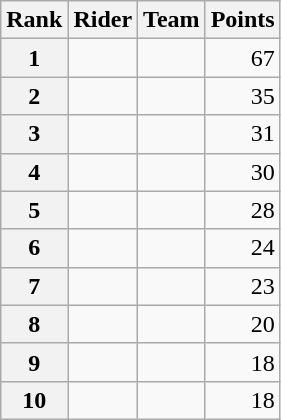<table class="wikitable">
<tr>
<th scope="col">Rank</th>
<th scope="col">Rider</th>
<th scope="col">Team</th>
<th scope="col">Points</th>
</tr>
<tr>
<th scope="row">1</th>
<td> </td>
<td></td>
<td style="text-align:right;">67</td>
</tr>
<tr>
<th scope="row">2</th>
<td></td>
<td></td>
<td style="text-align:right;">35</td>
</tr>
<tr>
<th scope="row">3</th>
<td></td>
<td></td>
<td style="text-align:right;">31</td>
</tr>
<tr>
<th scope="row">4</th>
<td></td>
<td></td>
<td style="text-align:right;">30</td>
</tr>
<tr>
<th scope="row">5</th>
<td></td>
<td></td>
<td style="text-align:right;">28</td>
</tr>
<tr>
<th scope="row">6</th>
<td></td>
<td></td>
<td style="text-align:right;">24</td>
</tr>
<tr>
<th scope="row">7</th>
<td></td>
<td></td>
<td style="text-align:right;">23</td>
</tr>
<tr>
<th scope="row">8</th>
<td></td>
<td></td>
<td style="text-align:right;">20</td>
</tr>
<tr>
<th scope="row">9</th>
<td></td>
<td></td>
<td style="text-align:right;">18</td>
</tr>
<tr>
<th scope="row">10</th>
<td></td>
<td></td>
<td style="text-align:right;">18</td>
</tr>
</table>
